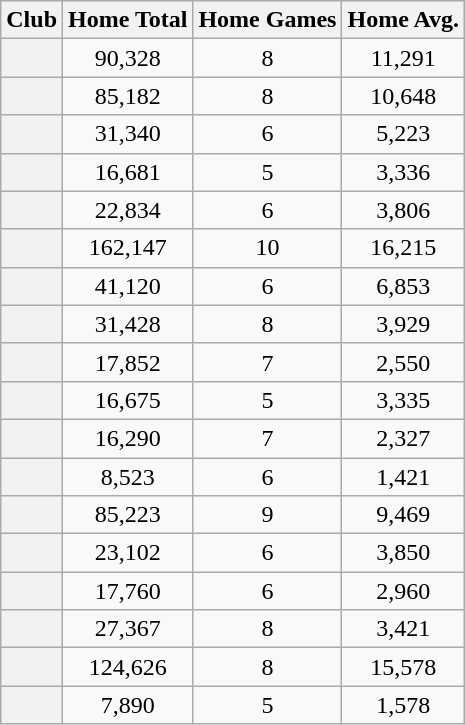<table class="wikitable plainrowheaders sortable" style="text-align:center;">
<tr>
<th>Club</th>
<th>Home Total</th>
<th>Home Games</th>
<th>Home Avg.</th>
</tr>
<tr>
<th scope="row"></th>
<td>90,328</td>
<td>8</td>
<td>11,291</td>
</tr>
<tr>
<th scope="row"></th>
<td>85,182</td>
<td>8</td>
<td>10,648</td>
</tr>
<tr>
<th scope="row"></th>
<td>31,340</td>
<td>6</td>
<td>5,223</td>
</tr>
<tr>
<th scope="row"></th>
<td>16,681</td>
<td>5</td>
<td>3,336</td>
</tr>
<tr>
<th scope="row"></th>
<td>22,834</td>
<td>6</td>
<td>3,806</td>
</tr>
<tr>
<th scope="row"></th>
<td>162,147</td>
<td>10</td>
<td>16,215</td>
</tr>
<tr>
<th scope="row"></th>
<td>41,120</td>
<td>6</td>
<td>6,853</td>
</tr>
<tr>
<th scope="row"></th>
<td>31,428</td>
<td>8</td>
<td>3,929</td>
</tr>
<tr>
<th scope="row"></th>
<td>17,852</td>
<td>7</td>
<td>2,550</td>
</tr>
<tr>
<th scope="row"></th>
<td>16,675</td>
<td>5</td>
<td>3,335</td>
</tr>
<tr>
<th scope="row"></th>
<td>16,290</td>
<td>7</td>
<td>2,327</td>
</tr>
<tr>
<th scope="row"></th>
<td>8,523</td>
<td>6</td>
<td>1,421</td>
</tr>
<tr>
<th scope="row"></th>
<td>85,223</td>
<td>9</td>
<td>9,469</td>
</tr>
<tr>
<th scope="row"></th>
<td>23,102</td>
<td>6</td>
<td>3,850</td>
</tr>
<tr>
<th scope="row"></th>
<td>17,760</td>
<td>6</td>
<td>2,960</td>
</tr>
<tr>
<th scope="row"></th>
<td>27,367</td>
<td>8</td>
<td>3,421</td>
</tr>
<tr>
<th scope="row"></th>
<td>124,626</td>
<td>8</td>
<td>15,578</td>
</tr>
<tr>
<th scope="row"></th>
<td>7,890</td>
<td>5</td>
<td>1,578</td>
</tr>
</table>
